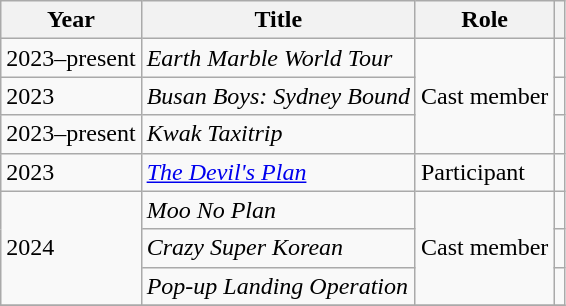<table class="wikitable plainrowheaders sortable">
<tr>
<th scope="col">Year</th>
<th scope="col">Title</th>
<th scope="col">Role</th>
<th scope="col" class="unsortable"></th>
</tr>
<tr>
<td>2023–present</td>
<td><em>Earth Marble World Tour</em></td>
<td rowspan="3">Cast member</td>
<td style="text-align:center"></td>
</tr>
<tr>
<td>2023</td>
<td><em>Busan Boys: Sydney Bound</em></td>
<td style="text-align:center"></td>
</tr>
<tr>
<td>2023–present</td>
<td><em>Kwak Taxitrip</em></td>
<td style="text-align:center"></td>
</tr>
<tr>
<td>2023</td>
<td><em><a href='#'>The Devil's Plan</a></em></td>
<td>Participant</td>
<td style="text-align:center"></td>
</tr>
<tr>
<td rowspan="3">2024</td>
<td><em>Moo No Plan</em></td>
<td rowspan="3">Cast member</td>
<td style="text-align:center"></td>
</tr>
<tr>
<td><em>Crazy Super Korean</em></td>
<td style="text-align:center"></td>
</tr>
<tr>
<td><em>Pop-up Landing Operation</em></td>
<td style="text-align:center"></td>
</tr>
<tr>
</tr>
</table>
